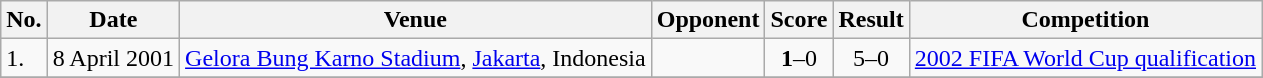<table class="wikitable">
<tr>
<th>No.</th>
<th>Date</th>
<th>Venue</th>
<th>Opponent</th>
<th>Score</th>
<th>Result</th>
<th>Competition</th>
</tr>
<tr>
<td>1.</td>
<td>8 April 2001</td>
<td><a href='#'>Gelora Bung Karno Stadium</a>, <a href='#'>Jakarta</a>, Indonesia</td>
<td></td>
<td align=center><strong>1</strong>–0</td>
<td align=center>5–0</td>
<td><a href='#'>2002 FIFA World Cup qualification</a></td>
</tr>
<tr>
</tr>
</table>
